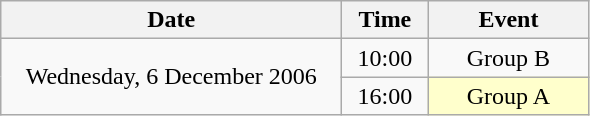<table class = "wikitable" style="text-align:center;">
<tr>
<th width=220>Date</th>
<th width=50>Time</th>
<th width=100>Event</th>
</tr>
<tr>
<td rowspan=2>Wednesday, 6 December 2006</td>
<td>10:00</td>
<td>Group B</td>
</tr>
<tr>
<td>16:00</td>
<td bgcolor=ffffcc>Group A</td>
</tr>
</table>
